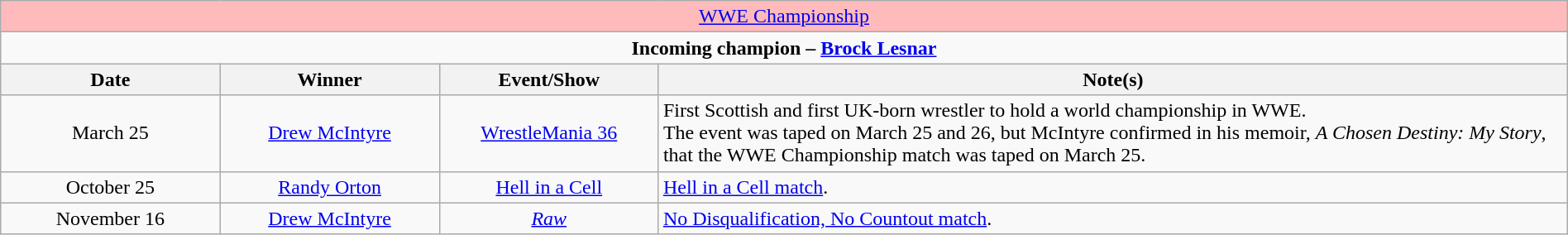<table class="wikitable" style="text-align:center; width:100%;">
<tr style="background:#FBB;">
<td colspan="4" style="text-align: center;"><a href='#'>WWE Championship</a></td>
</tr>
<tr>
<td colspan="4" style="text-align: center;"><strong>Incoming champion – <a href='#'>Brock Lesnar</a></strong></td>
</tr>
<tr>
<th width=14%>Date</th>
<th width=14%>Winner</th>
<th width=14%>Event/Show</th>
<th width=58%>Note(s)</th>
</tr>
<tr>
<td>March 25<br></td>
<td><a href='#'>Drew McIntyre</a></td>
<td><a href='#'>WrestleMania 36</a><br></td>
<td style="text-align: left;">First Scottish and first UK-born wrestler to hold a world championship in WWE.<br>The event was taped on March 25 and 26, but McIntyre confirmed in his memoir, <em>A Chosen Destiny: My Story</em>, that the WWE Championship match was taped on March 25.</td>
</tr>
<tr>
<td>October 25</td>
<td><a href='#'>Randy Orton</a></td>
<td><a href='#'>Hell in a Cell</a></td>
<td style="text-align: left;"><a href='#'>Hell in a Cell match</a>.</td>
</tr>
<tr>
<td>November 16</td>
<td><a href='#'>Drew McIntyre</a></td>
<td><em><a href='#'>Raw</a></em></td>
<td align=left><a href='#'>No Disqualification, No Countout match</a>.</td>
</tr>
</table>
